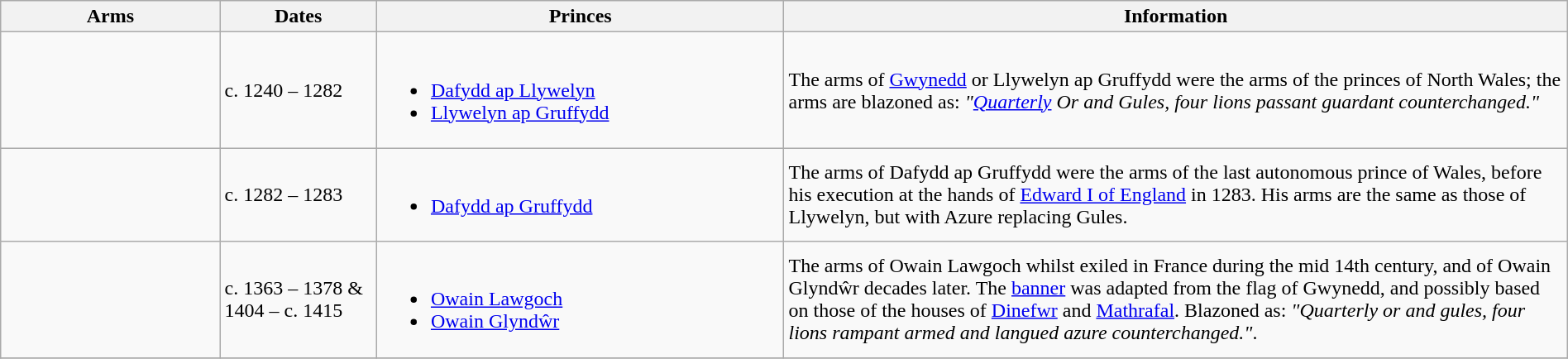<table width = "100%" class=wikitable>
<tr>
<th width = "14%">Arms</th>
<th width = "10%">Dates</th>
<th width = "26%">Princes</th>
<th width = "50%">Information</th>
</tr>
<tr>
<td></td>
<td>c. 1240 – 1282</td>
<td><br><ul><li><a href='#'>Dafydd ap Llywelyn</a></li><li><a href='#'>Llywelyn ap Gruffydd</a></li></ul></td>
<td>The arms of <a href='#'>Gwynedd</a> or Llywelyn ap Gruffydd were the arms of the princes of North Wales; the arms are blazoned as: <em>"<a href='#'>Quarterly</a> Or and Gules, four lions passant guardant counterchanged."</em></td>
</tr>
<tr>
<td></td>
<td>c. 1282 – 1283</td>
<td><br><ul><li><a href='#'>Dafydd ap Gruffydd</a></li></ul></td>
<td>The arms of Dafydd ap Gruffydd were the arms of the last autonomous prince of Wales, before his execution at the hands of <a href='#'>Edward I of England</a> in 1283. His arms are the same as those of Llywelyn, but with Azure replacing Gules.</td>
</tr>
<tr>
<td></td>
<td>c. 1363 – 1378 & 1404 – c. 1415</td>
<td><br><ul><li><a href='#'>Owain Lawgoch</a></li><li><a href='#'>Owain Glyndŵr</a></li></ul></td>
<td>The arms of Owain Lawgoch whilst exiled in France during the mid 14th century, and of Owain Glyndŵr decades later. The <a href='#'>banner</a> was adapted from the flag of Gwynedd, and possibly based on those of the houses of <a href='#'>Dinefwr</a> and <a href='#'>Mathrafal</a>. Blazoned as: <em>"Quarterly or and gules, four lions rampant armed and langued azure counterchanged."</em>.</td>
</tr>
<tr>
</tr>
</table>
